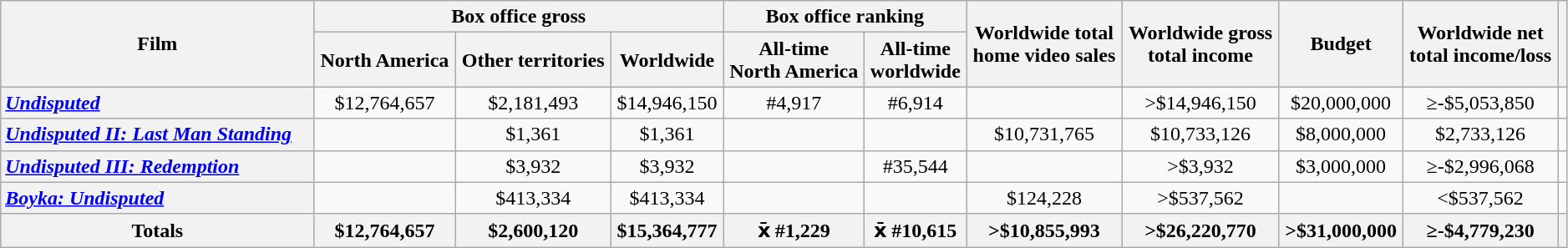<table class="wikitable sortable" width=99% border="1" style="text-align: center;">
<tr>
<th rowspan="2" style="width:20%;">Film</th>
<th colspan="3">Box office gross</th>
<th colspan="2">Box office ranking</th>
<th rowspan="2">Worldwide total<br>home video sales</th>
<th rowspan="2">Worldwide gross<br>total income</th>
<th rowspan="2">Budget</th>
<th rowspan="2">Worldwide net<br>total income/loss</th>
<th rowspan="2"></th>
</tr>
<tr>
<th>North America</th>
<th>Other territories</th>
<th>Worldwide</th>
<th>All-time <br>North America</th>
<th>All-time <br>worldwide</th>
</tr>
<tr>
<th style="text-align: left;"><em><a href='#'>Undisputed</a></em></th>
<td>$12,764,657</td>
<td>$2,181,493</td>
<td>$14,946,150</td>
<td>#4,917</td>
<td>#6,914</td>
<td></td>
<td>>$14,946,150</td>
<td>$20,000,000</td>
<td>≥-$5,053,850</td>
<td></td>
</tr>
<tr>
<th style="text-align: left;"><em><a href='#'>Undisputed II: Last Man Standing</a></em></th>
<td></td>
<td>$1,361</td>
<td>$1,361</td>
<td></td>
<td></td>
<td>$10,731,765</td>
<td>$10,733,126</td>
<td>$8,000,000</td>
<td>$2,733,126</td>
<td></td>
</tr>
<tr>
<th style="text-align: left;"><em><a href='#'>Undisputed III: Redemption</a></em></th>
<td></td>
<td>$3,932</td>
<td>$3,932</td>
<td></td>
<td>#35,544</td>
<td></td>
<td>>$3,932</td>
<td>$3,000,000</td>
<td>≥-$2,996,068</td>
<td></td>
</tr>
<tr>
<th style="text-align: left;"><em><a href='#'>Boyka: Undisputed</a></em></th>
<td></td>
<td>$413,334</td>
<td>$413,334</td>
<td></td>
<td></td>
<td>$124,228</td>
<td>>$537,562</td>
<td></td>
<td><$537,562</td>
<td></td>
</tr>
<tr>
<th>Totals</th>
<th>$12,764,657</th>
<th>$2,600,120</th>
<th>$15,364,777</th>
<th>x̄ #1,229</th>
<th>x̄ #10,615</th>
<th>>$10,855,993</th>
<th>>$26,220,770</th>
<th>>$31,000,000</th>
<th>≥-$4,779,230</th>
<th></th>
</tr>
</table>
